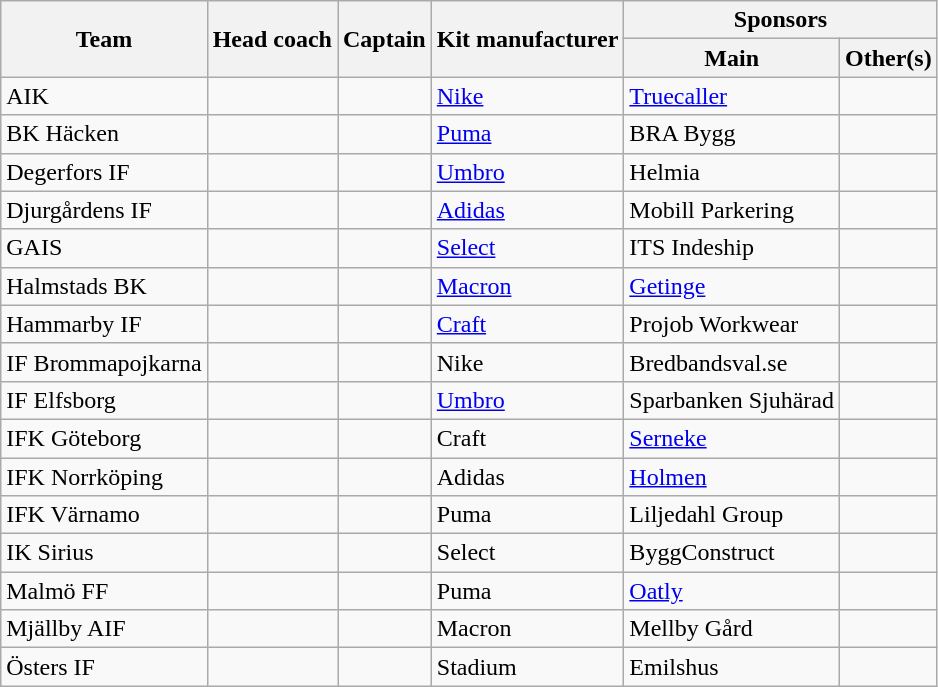<table class="wikitable sortable" style="text-align: left;">
<tr>
<th rowspan="2">Team</th>
<th rowspan="2">Head coach</th>
<th rowspan="2">Captain</th>
<th rowspan="2">Kit manufacturer</th>
<th colspan="2">Sponsors</th>
</tr>
<tr>
<th>Main</th>
<th>Other(s)</th>
</tr>
<tr>
<td>AIK</td>
<td> </td>
<td> </td>
<td> <a href='#'>Nike</a></td>
<td><a href='#'>Truecaller</a></td>
<td></td>
</tr>
<tr>
<td>BK Häcken</td>
<td> </td>
<td> </td>
<td> <a href='#'>Puma</a></td>
<td>BRA Bygg</td>
<td></td>
</tr>
<tr>
<td>Degerfors IF</td>
<td> </td>
<td> </td>
<td> <a href='#'>Umbro</a></td>
<td>Helmia</td>
<td></td>
</tr>
<tr>
<td>Djurgårdens IF</td>
<td> </td>
<td> </td>
<td> <a href='#'>Adidas</a></td>
<td>Mobill Parkering</td>
<td></td>
</tr>
<tr>
<td>GAIS</td>
<td> </td>
<td> </td>
<td> <a href='#'>Select</a></td>
<td>ITS Indeship</td>
<td></td>
</tr>
<tr>
<td>Halmstads BK</td>
<td> </td>
<td> </td>
<td> <a href='#'>Macron</a></td>
<td><a href='#'>Getinge</a></td>
<td></td>
</tr>
<tr>
<td>Hammarby IF</td>
<td> </td>
<td> </td>
<td> <a href='#'>Craft</a></td>
<td>Projob Workwear</td>
<td></td>
</tr>
<tr>
<td>IF Brommapojkarna</td>
<td> <br> </td>
<td> </td>
<td> Nike</td>
<td>Bredbandsval.se</td>
<td></td>
</tr>
<tr>
<td>IF Elfsborg</td>
<td> </td>
<td> </td>
<td> <a href='#'>Umbro</a></td>
<td>Sparbanken Sjuhärad</td>
<td></td>
</tr>
<tr>
<td>IFK Göteborg</td>
<td> </td>
<td> </td>
<td> Craft</td>
<td><a href='#'>Serneke</a></td>
<td></td>
</tr>
<tr>
<td>IFK Norrköping</td>
<td> </td>
<td> </td>
<td> Adidas</td>
<td><a href='#'>Holmen</a></td>
<td></td>
</tr>
<tr>
<td>IFK Värnamo</td>
<td> </td>
<td> </td>
<td> Puma</td>
<td>Liljedahl Group</td>
<td></td>
</tr>
<tr>
<td>IK Sirius</td>
<td> </td>
<td> </td>
<td> Select</td>
<td>ByggConstruct</td>
<td></td>
</tr>
<tr>
<td>Malmö FF</td>
<td> </td>
<td> </td>
<td> Puma</td>
<td><a href='#'>Oatly</a></td>
<td></td>
</tr>
<tr>
<td>Mjällby AIF</td>
<td> </td>
<td> </td>
<td> Macron</td>
<td>Mellby Gård</td>
<td></td>
</tr>
<tr>
<td>Östers IF</td>
<td> </td>
<td> </td>
<td> Stadium</td>
<td>Emilshus</td>
<td></td>
</tr>
</table>
